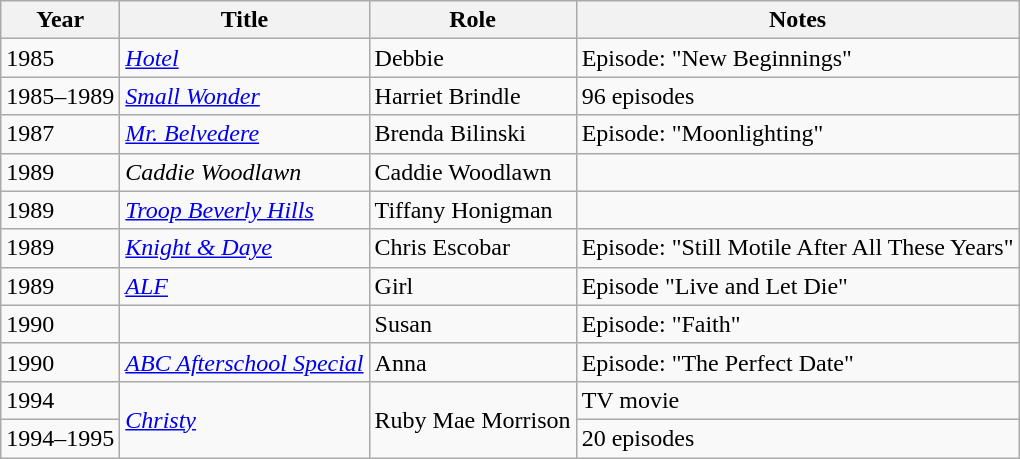<table class="wikitable sortable">
<tr>
<th>Year</th>
<th>Title</th>
<th>Role</th>
<th class="unsortable">Notes</th>
</tr>
<tr>
<td>1985</td>
<td><em><a href='#'>Hotel</a></em></td>
<td>Debbie</td>
<td>Episode: "New Beginnings"</td>
</tr>
<tr>
<td>1985–1989</td>
<td><em><a href='#'>Small Wonder</a></em></td>
<td>Harriet Brindle</td>
<td>96 episodes</td>
</tr>
<tr>
<td>1987</td>
<td><em><a href='#'>Mr. Belvedere</a></em></td>
<td>Brenda Bilinski</td>
<td>Episode: "Moonlighting"</td>
</tr>
<tr>
<td>1989</td>
<td><em>Caddie Woodlawn</em></td>
<td>Caddie Woodlawn</td>
<td></td>
</tr>
<tr>
<td>1989</td>
<td><em><a href='#'>Troop Beverly Hills</a></em></td>
<td>Tiffany Honigman</td>
<td></td>
</tr>
<tr>
<td>1989</td>
<td><em><a href='#'>Knight & Daye</a></em></td>
<td>Chris Escobar</td>
<td>Episode: "Still Motile After All These Years"</td>
</tr>
<tr>
<td>1989</td>
<td><em><a href='#'>ALF</a></em></td>
<td>Girl</td>
<td>Episode "Live and Let Die"</td>
</tr>
<tr>
<td>1990</td>
<td><em></em></td>
<td>Susan</td>
<td>Episode: "Faith"</td>
</tr>
<tr>
<td>1990</td>
<td><em><a href='#'>ABC Afterschool Special</a></em></td>
<td>Anna</td>
<td>Episode: "The Perfect Date"</td>
</tr>
<tr>
<td>1994</td>
<td rowspan=2><em><a href='#'>Christy</a></em></td>
<td rowspan=2>Ruby Mae Morrison</td>
<td>TV movie</td>
</tr>
<tr>
<td>1994–1995</td>
<td>20 episodes</td>
</tr>
</table>
